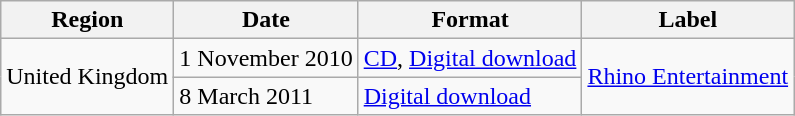<table class="wikitable" border="1">
<tr>
<th>Region</th>
<th>Date</th>
<th>Format</th>
<th>Label</th>
</tr>
<tr>
<td rowspan="2">United Kingdom</td>
<td>1 November 2010</td>
<td><a href='#'>CD</a>, <a href='#'>Digital download</a></td>
<td rowspan="2"><a href='#'>Rhino Entertainment</a></td>
</tr>
<tr>
<td>8 March 2011</td>
<td><a href='#'>Digital download</a></td>
</tr>
</table>
